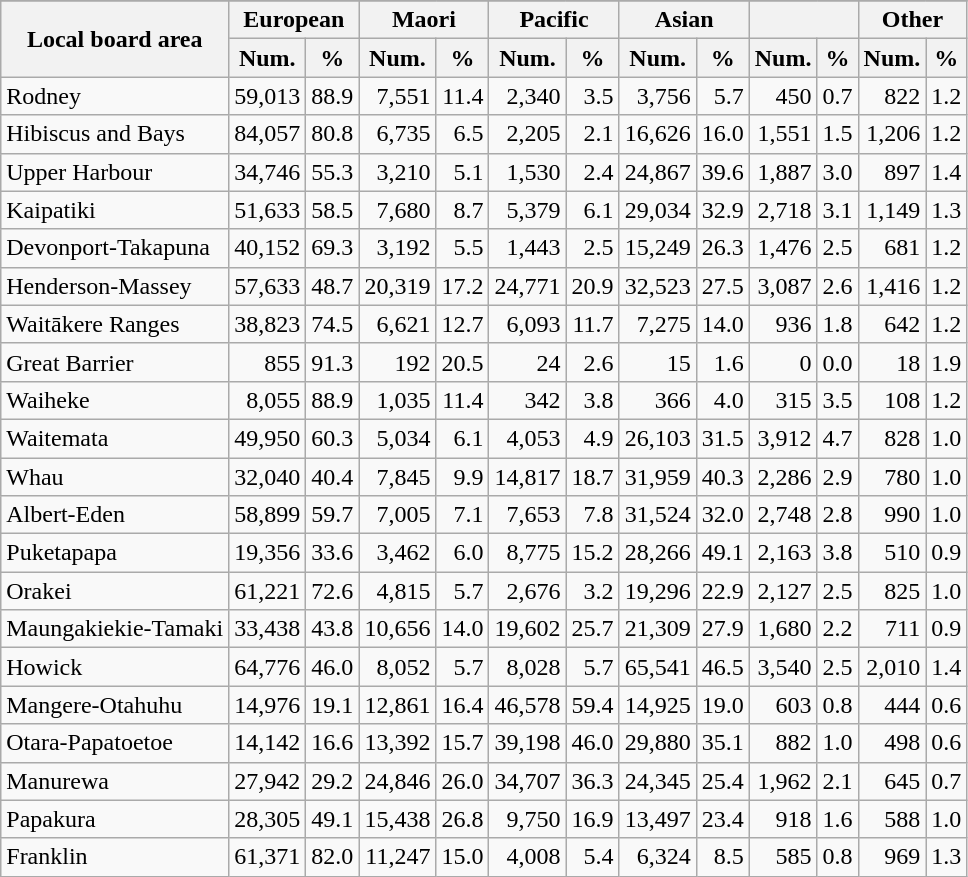<table class="wikitable sortable" style="text-align:right;">
<tr>
</tr>
<tr>
<th rowspan=2>Local board area</th>
<th colspan=2>European</th>
<th colspan=2>Maori</th>
<th colspan=2>Pacific</th>
<th colspan=2>Asian</th>
<th colspan=2></th>
<th colspan=2>Other</th>
</tr>
<tr>
<th>Num.</th>
<th>%</th>
<th>Num.</th>
<th>%</th>
<th>Num.</th>
<th>%</th>
<th>Num.</th>
<th>%</th>
<th>Num.</th>
<th>%</th>
<th>Num.</th>
<th>%</th>
</tr>
<tr>
<td style="text-align:left;">Rodney</td>
<td>59,013</td>
<td>88.9</td>
<td>7,551</td>
<td>11.4</td>
<td>2,340</td>
<td>3.5</td>
<td>3,756</td>
<td>5.7</td>
<td>450</td>
<td>0.7</td>
<td>822</td>
<td>1.2</td>
</tr>
<tr>
<td style="text-align:left;">Hibiscus and Bays</td>
<td>84,057</td>
<td>80.8</td>
<td>6,735</td>
<td>6.5</td>
<td>2,205</td>
<td>2.1</td>
<td>16,626</td>
<td>16.0</td>
<td>1,551</td>
<td>1.5</td>
<td>1,206</td>
<td>1.2</td>
</tr>
<tr>
<td style="text-align:left;">Upper Harbour</td>
<td>34,746</td>
<td>55.3</td>
<td>3,210</td>
<td>5.1</td>
<td>1,530</td>
<td>2.4</td>
<td>24,867</td>
<td>39.6</td>
<td>1,887</td>
<td>3.0</td>
<td>897</td>
<td>1.4</td>
</tr>
<tr>
<td style="text-align:left;">Kaipatiki</td>
<td>51,633</td>
<td>58.5</td>
<td>7,680</td>
<td>8.7</td>
<td>5,379</td>
<td>6.1</td>
<td>29,034</td>
<td>32.9</td>
<td>2,718</td>
<td>3.1</td>
<td>1,149</td>
<td>1.3</td>
</tr>
<tr>
<td style="text-align:left;">Devonport-Takapuna</td>
<td>40,152</td>
<td>69.3</td>
<td>3,192</td>
<td>5.5</td>
<td>1,443</td>
<td>2.5</td>
<td>15,249</td>
<td>26.3</td>
<td>1,476</td>
<td>2.5</td>
<td>681</td>
<td>1.2</td>
</tr>
<tr>
<td style="text-align:left;">Henderson-Massey</td>
<td>57,633</td>
<td>48.7</td>
<td>20,319</td>
<td>17.2</td>
<td>24,771</td>
<td>20.9</td>
<td>32,523</td>
<td>27.5</td>
<td>3,087</td>
<td>2.6</td>
<td>1,416</td>
<td>1.2</td>
</tr>
<tr>
<td style="text-align:left;">Waitākere Ranges</td>
<td>38,823</td>
<td>74.5</td>
<td>6,621</td>
<td>12.7</td>
<td>6,093</td>
<td>11.7</td>
<td>7,275</td>
<td>14.0</td>
<td>936</td>
<td>1.8</td>
<td>642</td>
<td>1.2</td>
</tr>
<tr>
<td style="text-align:left;">Great Barrier</td>
<td>855</td>
<td>91.3</td>
<td>192</td>
<td>20.5</td>
<td>24</td>
<td>2.6</td>
<td>15</td>
<td>1.6</td>
<td>0</td>
<td>0.0</td>
<td>18</td>
<td>1.9</td>
</tr>
<tr>
<td style="text-align:left;">Waiheke</td>
<td>8,055</td>
<td>88.9</td>
<td>1,035</td>
<td>11.4</td>
<td>342</td>
<td>3.8</td>
<td>366</td>
<td>4.0</td>
<td>315</td>
<td>3.5</td>
<td>108</td>
<td>1.2</td>
</tr>
<tr>
<td style="text-align:left;">Waitemata</td>
<td>49,950</td>
<td>60.3</td>
<td>5,034</td>
<td>6.1</td>
<td>4,053</td>
<td>4.9</td>
<td>26,103</td>
<td>31.5</td>
<td>3,912</td>
<td>4.7</td>
<td>828</td>
<td>1.0</td>
</tr>
<tr>
<td style="text-align:left;">Whau</td>
<td>32,040</td>
<td>40.4</td>
<td>7,845</td>
<td>9.9</td>
<td>14,817</td>
<td>18.7</td>
<td>31,959</td>
<td>40.3</td>
<td>2,286</td>
<td>2.9</td>
<td>780</td>
<td>1.0</td>
</tr>
<tr>
<td style="text-align:left;">Albert-Eden</td>
<td>58,899</td>
<td>59.7</td>
<td>7,005</td>
<td>7.1</td>
<td>7,653</td>
<td>7.8</td>
<td>31,524</td>
<td>32.0</td>
<td>2,748</td>
<td>2.8</td>
<td>990</td>
<td>1.0</td>
</tr>
<tr>
<td style="text-align:left;">Puketapapa</td>
<td>19,356</td>
<td>33.6</td>
<td>3,462</td>
<td>6.0</td>
<td>8,775</td>
<td>15.2</td>
<td>28,266</td>
<td>49.1</td>
<td>2,163</td>
<td>3.8</td>
<td>510</td>
<td>0.9</td>
</tr>
<tr>
<td style="text-align:left;">Orakei</td>
<td>61,221</td>
<td>72.6</td>
<td>4,815</td>
<td>5.7</td>
<td>2,676</td>
<td>3.2</td>
<td>19,296</td>
<td>22.9</td>
<td>2,127</td>
<td>2.5</td>
<td>825</td>
<td>1.0</td>
</tr>
<tr>
<td style="text-align:left;">Maungakiekie-Tamaki</td>
<td>33,438</td>
<td>43.8</td>
<td>10,656</td>
<td>14.0</td>
<td>19,602</td>
<td>25.7</td>
<td>21,309</td>
<td>27.9</td>
<td>1,680</td>
<td>2.2</td>
<td>711</td>
<td>0.9</td>
</tr>
<tr>
<td style="text-align:left;">Howick</td>
<td>64,776</td>
<td>46.0</td>
<td>8,052</td>
<td>5.7</td>
<td>8,028</td>
<td>5.7</td>
<td>65,541</td>
<td>46.5</td>
<td>3,540</td>
<td>2.5</td>
<td>2,010</td>
<td>1.4</td>
</tr>
<tr>
<td style="text-align:left;">Mangere-Otahuhu</td>
<td>14,976</td>
<td>19.1</td>
<td>12,861</td>
<td>16.4</td>
<td>46,578</td>
<td>59.4</td>
<td>14,925</td>
<td>19.0</td>
<td>603</td>
<td>0.8</td>
<td>444</td>
<td>0.6</td>
</tr>
<tr>
<td style="text-align:left;">Otara-Papatoetoe</td>
<td>14,142</td>
<td>16.6</td>
<td>13,392</td>
<td>15.7</td>
<td>39,198</td>
<td>46.0</td>
<td>29,880</td>
<td>35.1</td>
<td>882</td>
<td>1.0</td>
<td>498</td>
<td>0.6</td>
</tr>
<tr>
<td style="text-align:left;">Manurewa</td>
<td>27,942</td>
<td>29.2</td>
<td>24,846</td>
<td>26.0</td>
<td>34,707</td>
<td>36.3</td>
<td>24,345</td>
<td>25.4</td>
<td>1,962</td>
<td>2.1</td>
<td>645</td>
<td>0.7</td>
</tr>
<tr>
<td style="text-align:left;">Papakura</td>
<td>28,305</td>
<td>49.1</td>
<td>15,438</td>
<td>26.8</td>
<td>9,750</td>
<td>16.9</td>
<td>13,497</td>
<td>23.4</td>
<td>918</td>
<td>1.6</td>
<td>588</td>
<td>1.0</td>
</tr>
<tr>
<td style="text-align:left;">Franklin</td>
<td>61,371</td>
<td>82.0</td>
<td>11,247</td>
<td>15.0</td>
<td>4,008</td>
<td>5.4</td>
<td>6,324</td>
<td>8.5</td>
<td>585</td>
<td>0.8</td>
<td>969</td>
<td>1.3</td>
</tr>
</table>
